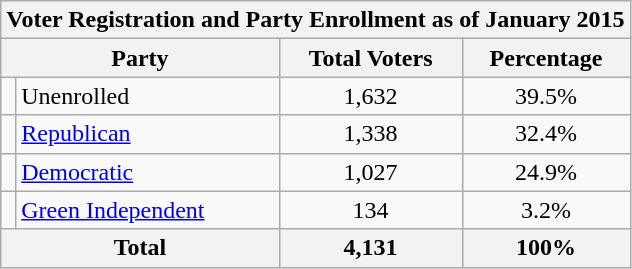<table class=wikitable>
<tr>
<th colspan = 6>Voter Registration and Party Enrollment as of January 2015</th>
</tr>
<tr>
<th colspan = 2>Party</th>
<th>Total Voters</th>
<th>Percentage</th>
</tr>
<tr>
<td></td>
<td>Unenrolled</td>
<td align = center>1,632</td>
<td align = center>39.5%</td>
</tr>
<tr>
<td></td>
<td><a href='#'>Republican</a></td>
<td align = center>1,338</td>
<td align = center>32.4%</td>
</tr>
<tr>
<td></td>
<td><a href='#'>Democratic</a></td>
<td align = center>1,027</td>
<td align = center>24.9%</td>
</tr>
<tr>
<td></td>
<td><a href='#'>Green Independent</a></td>
<td align = center>134</td>
<td align = center>3.2%</td>
</tr>
<tr>
<th colspan = 2>Total</th>
<th align = center>4,131</th>
<th align = center>100%</th>
</tr>
</table>
